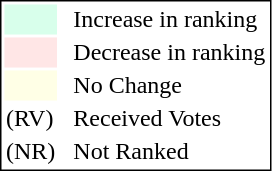<table style="border:1px solid black;">
<tr>
<td style="background:#D8FFEB; width:20px;"></td>
<td> </td>
<td>Increase in ranking</td>
</tr>
<tr>
<td style="background:#FFE6E6; width:20px;"></td>
<td> </td>
<td>Decrease in ranking</td>
</tr>
<tr>
<td style="background:#FFFFE6; width:20px;"></td>
<td> </td>
<td>No Change</td>
</tr>
<tr>
<td>(RV)</td>
<td> </td>
<td>Received Votes</td>
</tr>
<tr>
<td>(NR)</td>
<td> </td>
<td>Not Ranked</td>
</tr>
</table>
